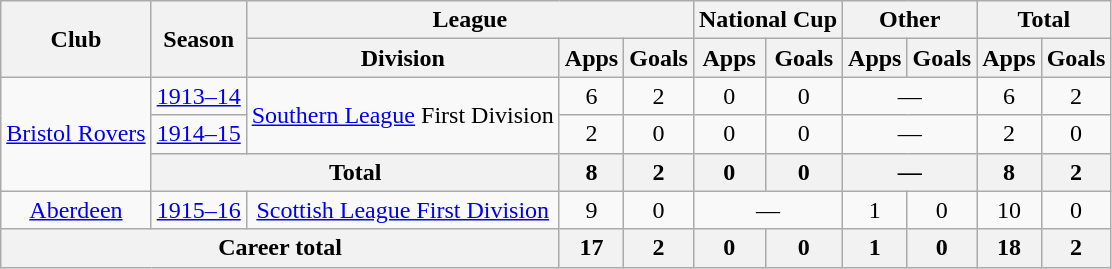<table class="wikitable" style="text-align: center;">
<tr>
<th rowspan="2">Club</th>
<th rowspan="2">Season</th>
<th colspan="3">League</th>
<th colspan="2">National Cup</th>
<th colspan="2">Other</th>
<th colspan="2">Total</th>
</tr>
<tr>
<th>Division</th>
<th>Apps</th>
<th>Goals</th>
<th>Apps</th>
<th>Goals</th>
<th>Apps</th>
<th>Goals</th>
<th>Apps</th>
<th>Goals</th>
</tr>
<tr>
<td rowspan="3"><a href='#'>Bristol Rovers</a></td>
<td><a href='#'>1913–14</a></td>
<td rowspan="2"><a href='#'>Southern League</a> First Division</td>
<td>6</td>
<td>2</td>
<td>0</td>
<td>0</td>
<td colspan="2">—</td>
<td>6</td>
<td>2</td>
</tr>
<tr>
<td><a href='#'>1914–15</a></td>
<td>2</td>
<td>0</td>
<td>0</td>
<td>0</td>
<td colspan="2">—</td>
<td>2</td>
<td>0</td>
</tr>
<tr>
<th colspan="2">Total</th>
<th>8</th>
<th>2</th>
<th>0</th>
<th>0</th>
<th colspan="2">—</th>
<th>8</th>
<th>2</th>
</tr>
<tr>
<td><a href='#'>Aberdeen</a></td>
<td><a href='#'>1915–16</a></td>
<td><a href='#'>Scottish League First Division</a></td>
<td>9</td>
<td>0</td>
<td colspan="2">—</td>
<td>1</td>
<td>0</td>
<td>10</td>
<td>0</td>
</tr>
<tr>
<th colspan="3">Career total</th>
<th>17</th>
<th>2</th>
<th>0</th>
<th>0</th>
<th>1</th>
<th>0</th>
<th>18</th>
<th>2</th>
</tr>
</table>
